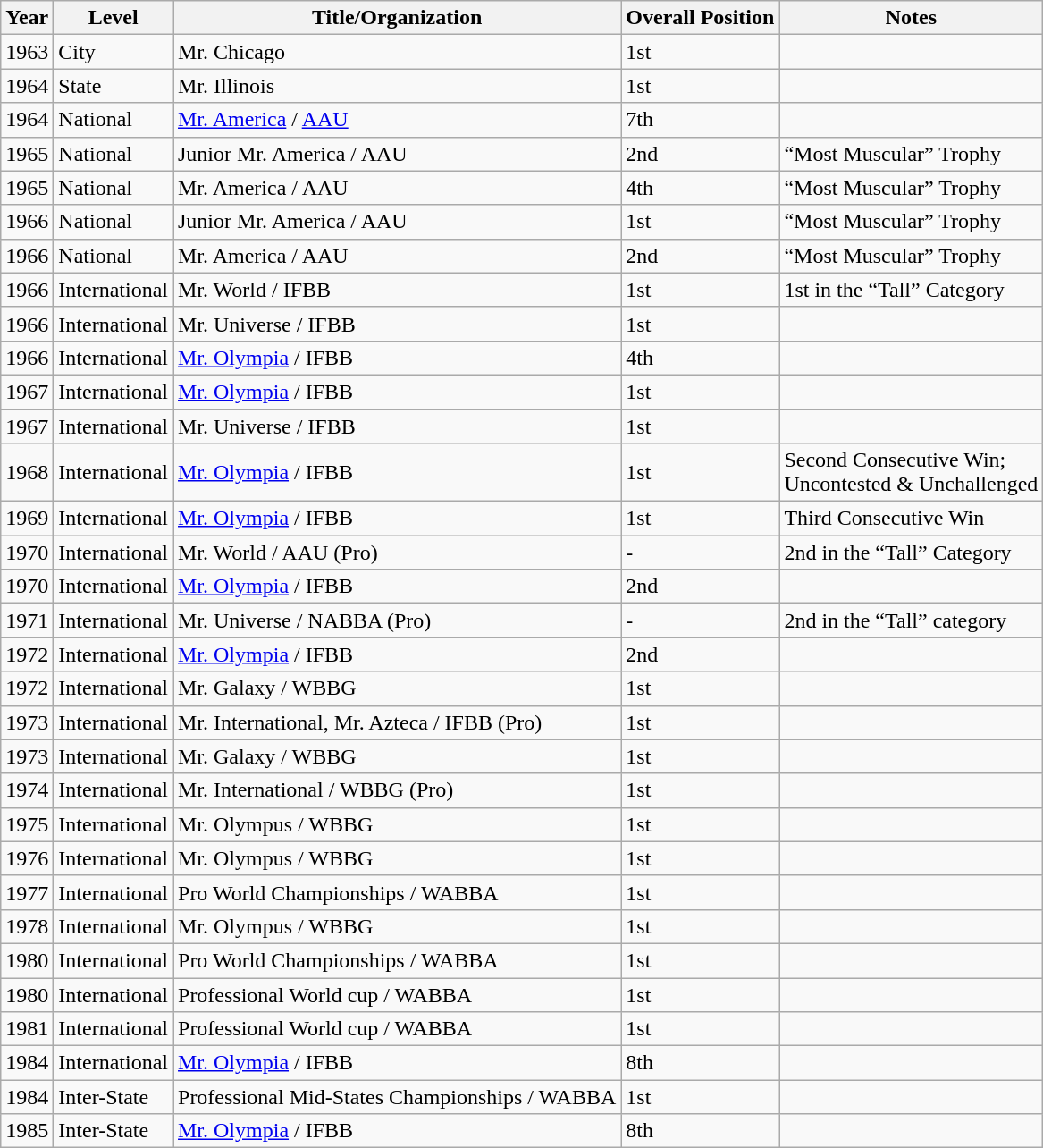<table class="wikitable">
<tr>
<th>Year</th>
<th>Level</th>
<th>Title/Organization</th>
<th>Overall Position</th>
<th>Notes</th>
</tr>
<tr>
<td>1963</td>
<td>City</td>
<td>Mr. Chicago</td>
<td>1st</td>
<td></td>
</tr>
<tr>
<td>1964</td>
<td>State</td>
<td>Mr. Illinois</td>
<td>1st</td>
<td></td>
</tr>
<tr>
<td>1964</td>
<td>National</td>
<td><a href='#'>Mr. America</a> / <a href='#'>AAU</a></td>
<td>7th</td>
<td></td>
</tr>
<tr>
<td>1965</td>
<td>National</td>
<td>Junior Mr. America / AAU</td>
<td>2nd</td>
<td>“Most Muscular” Trophy</td>
</tr>
<tr>
<td>1965</td>
<td>National</td>
<td>Mr. America / AAU</td>
<td>4th</td>
<td>“Most Muscular” Trophy</td>
</tr>
<tr>
<td>1966</td>
<td>National</td>
<td>Junior Mr. America / AAU</td>
<td>1st</td>
<td>“Most Muscular” Trophy</td>
</tr>
<tr>
<td>1966</td>
<td>National</td>
<td>Mr. America / AAU</td>
<td>2nd</td>
<td>“Most Muscular” Trophy</td>
</tr>
<tr>
<td>1966</td>
<td>International</td>
<td>Mr. World / IFBB</td>
<td>1st</td>
<td>1st in the “Tall” Category</td>
</tr>
<tr>
<td>1966</td>
<td>International</td>
<td>Mr. Universe / IFBB</td>
<td>1st</td>
<td></td>
</tr>
<tr>
<td>1966</td>
<td>International</td>
<td><a href='#'>Mr. Olympia</a> / IFBB</td>
<td>4th</td>
<td></td>
</tr>
<tr>
<td>1967</td>
<td>International</td>
<td><a href='#'>Mr. Olympia</a> / IFBB</td>
<td>1st</td>
<td></td>
</tr>
<tr>
<td>1967</td>
<td>International</td>
<td>Mr. Universe / IFBB</td>
<td>1st</td>
<td></td>
</tr>
<tr>
<td>1968</td>
<td>International</td>
<td><a href='#'>Mr. Olympia</a> / IFBB</td>
<td>1st</td>
<td>Second Consecutive Win;<br>Uncontested & Unchallenged</td>
</tr>
<tr>
<td>1969</td>
<td>International</td>
<td><a href='#'>Mr. Olympia</a> / IFBB</td>
<td>1st</td>
<td>Third Consecutive Win</td>
</tr>
<tr>
<td>1970</td>
<td>International</td>
<td>Mr. World / AAU (Pro)</td>
<td>-</td>
<td>2nd in the “Tall” Category</td>
</tr>
<tr>
<td>1970</td>
<td>International</td>
<td><a href='#'>Mr. Olympia</a> / IFBB</td>
<td>2nd</td>
<td></td>
</tr>
<tr>
<td>1971</td>
<td>International</td>
<td>Mr. Universe / NABBA (Pro)</td>
<td>-</td>
<td>2nd in the “Tall” category</td>
</tr>
<tr>
<td>1972</td>
<td>International</td>
<td><a href='#'>Mr. Olympia</a> / IFBB</td>
<td>2nd</td>
<td></td>
</tr>
<tr>
<td>1972</td>
<td>International</td>
<td>Mr. Galaxy / WBBG</td>
<td>1st</td>
<td></td>
</tr>
<tr>
<td>1973</td>
<td>International</td>
<td>Mr. International, Mr. Azteca / IFBB (Pro)</td>
<td>1st</td>
<td></td>
</tr>
<tr>
<td>1973</td>
<td>International</td>
<td>Mr. Galaxy / WBBG</td>
<td>1st</td>
<td></td>
</tr>
<tr>
<td>1974</td>
<td>International</td>
<td>Mr. International / WBBG (Pro)</td>
<td>1st</td>
<td></td>
</tr>
<tr>
<td>1975</td>
<td>International</td>
<td>Mr. Olympus / WBBG</td>
<td>1st</td>
<td></td>
</tr>
<tr>
<td>1976</td>
<td>International</td>
<td>Mr. Olympus / WBBG</td>
<td>1st</td>
<td></td>
</tr>
<tr>
<td>1977</td>
<td>International</td>
<td>Pro World Championships / WABBA</td>
<td>1st</td>
<td></td>
</tr>
<tr>
<td>1978</td>
<td>International</td>
<td>Mr. Olympus / WBBG</td>
<td>1st</td>
<td></td>
</tr>
<tr>
<td>1980</td>
<td>International</td>
<td>Pro World Championships / WABBA</td>
<td>1st</td>
<td></td>
</tr>
<tr>
<td>1980</td>
<td>International</td>
<td>Professional World cup / WABBA</td>
<td>1st</td>
<td></td>
</tr>
<tr>
<td>1981</td>
<td>International</td>
<td>Professional World cup / WABBA</td>
<td>1st</td>
<td></td>
</tr>
<tr>
<td>1984</td>
<td>International</td>
<td><a href='#'>Mr. Olympia</a> / IFBB</td>
<td>8th</td>
<td></td>
</tr>
<tr>
<td>1984</td>
<td>Inter-State</td>
<td>Professional Mid-States Championships / WABBA</td>
<td>1st</td>
<td></td>
</tr>
<tr>
<td>1985</td>
<td>Inter-State</td>
<td><a href='#'>Mr. Olympia</a> / IFBB</td>
<td>8th</td>
<td></td>
</tr>
</table>
